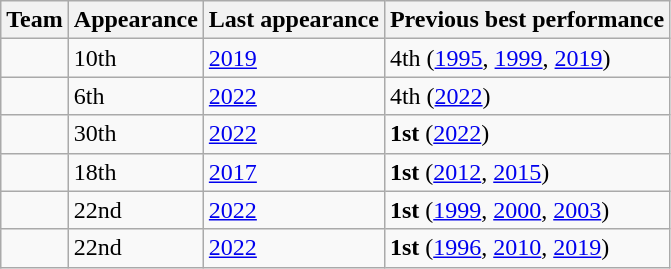<table class="wikitable sortable">
<tr>
<th>Team</th>
<th>Appearance</th>
<th>Last appearance</th>
<th>Previous best performance</th>
</tr>
<tr>
<td></td>
<td>10th</td>
<td><a href='#'>2019</a></td>
<td>4th (<a href='#'>1995</a>, <a href='#'>1999</a>, <a href='#'>2019</a>)</td>
</tr>
<tr>
<td></td>
<td>6th</td>
<td><a href='#'>2022</a></td>
<td>4th (<a href='#'>2022</a>)</td>
</tr>
<tr>
<td></td>
<td>30th</td>
<td><a href='#'>2022</a></td>
<td><strong>1st</strong> (<a href='#'>2022</a>)</td>
</tr>
<tr>
<td></td>
<td>18th</td>
<td><a href='#'>2017</a></td>
<td><strong>1st</strong> (<a href='#'>2012</a>, <a href='#'>2015</a>)</td>
</tr>
<tr>
<td></td>
<td>22nd</td>
<td><a href='#'>2022</a></td>
<td><strong>1st</strong> (<a href='#'>1999</a>, <a href='#'>2000</a>, <a href='#'>2003</a>)</td>
</tr>
<tr>
<td></td>
<td>22nd</td>
<td><a href='#'>2022</a></td>
<td><strong>1st</strong> (<a href='#'>1996</a>, <a href='#'>2010</a>, <a href='#'>2019</a>)</td>
</tr>
</table>
